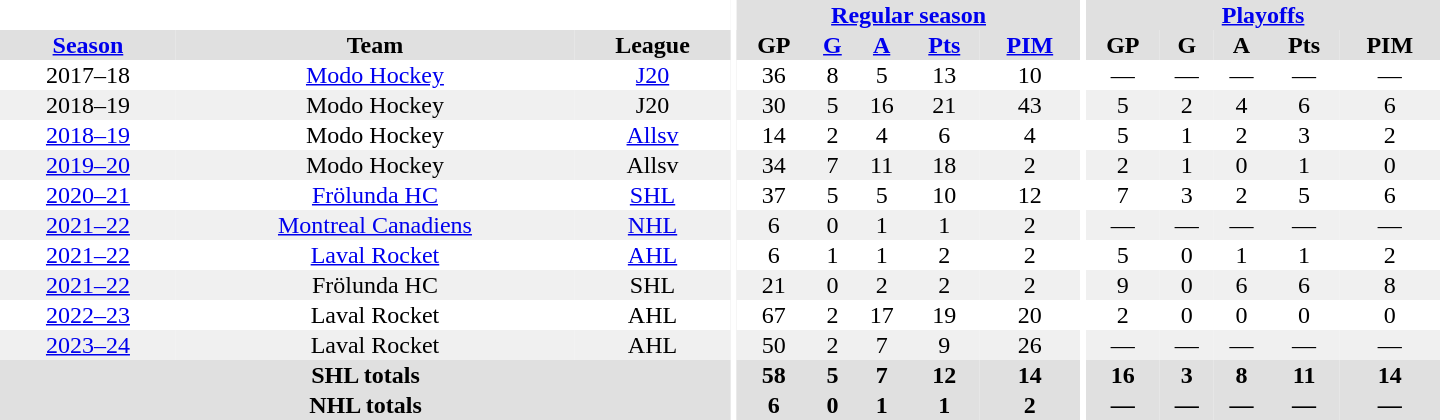<table border="0" cellpadding="1" cellspacing="0" style="text-align:center; width:60em">
<tr style="background:#e0e0e0;">
<th colspan="3" bgcolor="#ffffff"></th>
<th rowspan="99" bgcolor="#ffffff"></th>
<th colspan="5"><a href='#'>Regular season</a></th>
<th rowspan="99" bgcolor="#ffffff"></th>
<th colspan="5"><a href='#'>Playoffs</a></th>
</tr>
<tr bgcolor="#e0e0e0">
<th><a href='#'>Season</a></th>
<th>Team</th>
<th>League</th>
<th>GP</th>
<th><a href='#'>G</a></th>
<th><a href='#'>A</a></th>
<th><a href='#'>Pts</a></th>
<th><a href='#'>PIM</a></th>
<th>GP</th>
<th>G</th>
<th>A</th>
<th>Pts</th>
<th>PIM</th>
</tr>
<tr>
<td>2017–18</td>
<td><a href='#'>Modo Hockey</a></td>
<td><a href='#'>J20</a></td>
<td>36</td>
<td>8</td>
<td>5</td>
<td>13</td>
<td>10</td>
<td>—</td>
<td>—</td>
<td>—</td>
<td>—</td>
<td>—</td>
</tr>
<tr bgcolor="#f0f0f0">
<td>2018–19</td>
<td>Modo Hockey</td>
<td>J20</td>
<td>30</td>
<td>5</td>
<td>16</td>
<td>21</td>
<td>43</td>
<td>5</td>
<td>2</td>
<td>4</td>
<td>6</td>
<td>6</td>
</tr>
<tr>
<td><a href='#'>2018–19</a></td>
<td>Modo Hockey</td>
<td><a href='#'>Allsv</a></td>
<td>14</td>
<td>2</td>
<td>4</td>
<td>6</td>
<td>4</td>
<td>5</td>
<td>1</td>
<td>2</td>
<td>3</td>
<td>2</td>
</tr>
<tr bgcolor="#f0f0f0">
<td><a href='#'>2019–20</a></td>
<td>Modo Hockey</td>
<td>Allsv</td>
<td>34</td>
<td>7</td>
<td>11</td>
<td>18</td>
<td>2</td>
<td>2</td>
<td>1</td>
<td>0</td>
<td>1</td>
<td>0</td>
</tr>
<tr>
<td><a href='#'>2020–21</a></td>
<td><a href='#'>Frölunda HC</a></td>
<td><a href='#'>SHL</a></td>
<td>37</td>
<td>5</td>
<td>5</td>
<td>10</td>
<td>12</td>
<td>7</td>
<td>3</td>
<td>2</td>
<td>5</td>
<td>6</td>
</tr>
<tr bgcolor="#f0f0f0">
<td><a href='#'>2021–22</a></td>
<td><a href='#'>Montreal Canadiens</a></td>
<td><a href='#'>NHL</a></td>
<td>6</td>
<td>0</td>
<td>1</td>
<td>1</td>
<td>2</td>
<td>—</td>
<td>—</td>
<td>—</td>
<td>—</td>
<td>—</td>
</tr>
<tr>
<td><a href='#'>2021–22</a></td>
<td><a href='#'>Laval Rocket</a></td>
<td><a href='#'>AHL</a></td>
<td>6</td>
<td>1</td>
<td>1</td>
<td>2</td>
<td>2</td>
<td>5</td>
<td>0</td>
<td>1</td>
<td>1</td>
<td>2</td>
</tr>
<tr bgcolor="#f0f0f0">
<td><a href='#'>2021–22</a></td>
<td>Frölunda HC</td>
<td>SHL</td>
<td>21</td>
<td>0</td>
<td>2</td>
<td>2</td>
<td>2</td>
<td>9</td>
<td>0</td>
<td>6</td>
<td>6</td>
<td>8</td>
</tr>
<tr>
<td><a href='#'>2022–23</a></td>
<td>Laval Rocket</td>
<td>AHL</td>
<td>67</td>
<td>2</td>
<td>17</td>
<td>19</td>
<td>20</td>
<td>2</td>
<td>0</td>
<td>0</td>
<td>0</td>
<td>0</td>
</tr>
<tr bgcolor="#f0f0f0">
<td><a href='#'>2023–24</a></td>
<td>Laval Rocket</td>
<td>AHL</td>
<td>50</td>
<td>2</td>
<td>7</td>
<td>9</td>
<td>26</td>
<td>—</td>
<td>—</td>
<td>—</td>
<td>—</td>
<td>—</td>
</tr>
<tr bgcolor="#e0e0e0">
<th colspan="3">SHL totals</th>
<th>58</th>
<th>5</th>
<th>7</th>
<th>12</th>
<th>14</th>
<th>16</th>
<th>3</th>
<th>8</th>
<th>11</th>
<th>14</th>
</tr>
<tr bgcolor="#e0e0e0">
<th colspan="3">NHL totals</th>
<th>6</th>
<th>0</th>
<th>1</th>
<th>1</th>
<th>2</th>
<th>—</th>
<th>—</th>
<th>—</th>
<th>—</th>
<th>—</th>
</tr>
</table>
